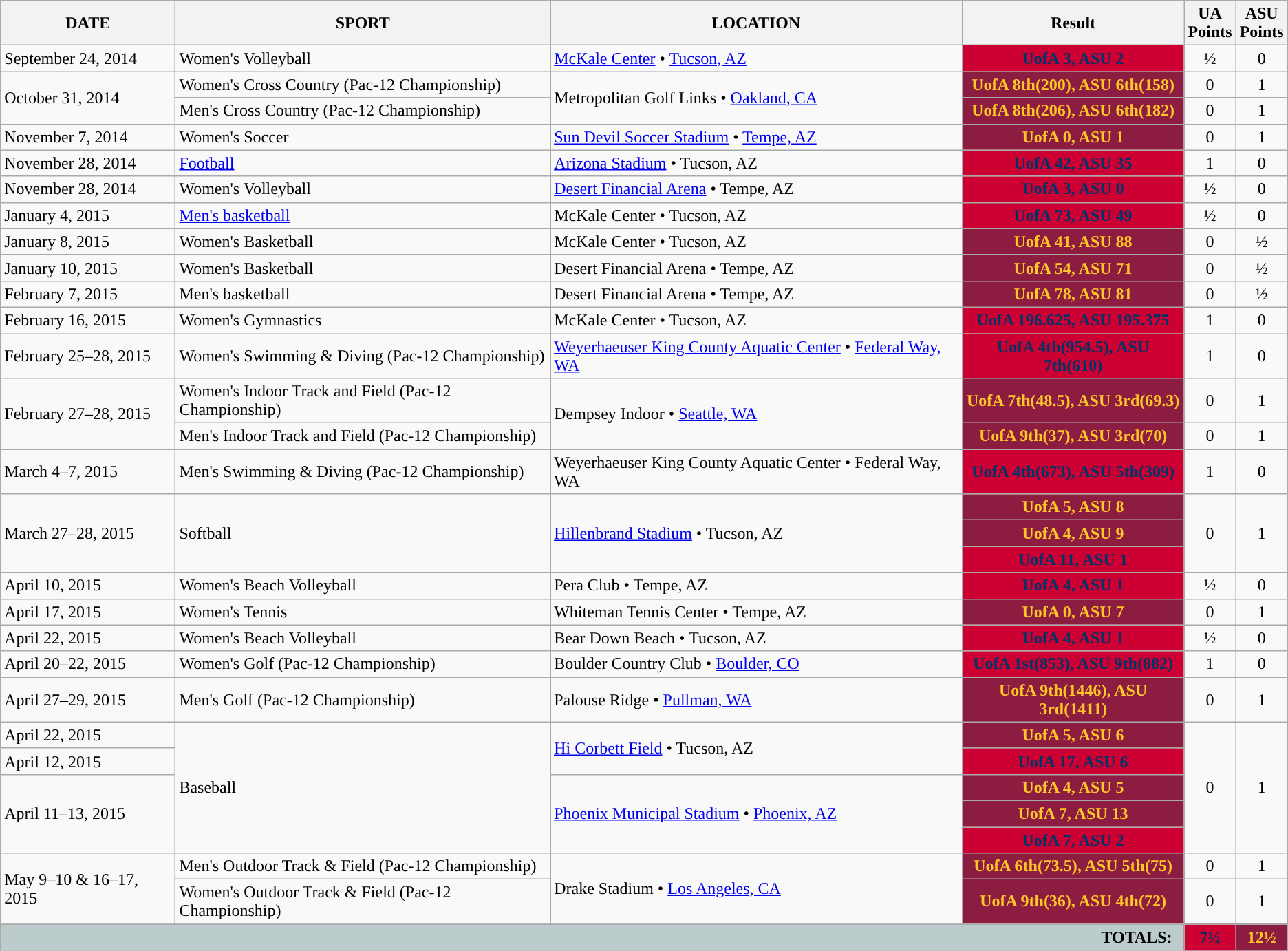<table class=wikitable>
<tr>
<th>DATE</th>
<th>SPORT</th>
<th>LOCATION</th>
<th>Result</th>
<th>UA<br>Points</th>
<th>ASU<br>Points</th>
</tr>
<tr>
<td>September 24, 2014</td>
<td>Women's Volleyball</td>
<td><a href='#'>McKale Center</a> • <a href='#'>Tucson, AZ</a></td>
<th style="background:#CC0033; color:#003366;">UofA 3, ASU 2</th>
<td align="center">½</td>
<td align="center">0</td>
</tr>
<tr>
<td rowspan=2>October 31, 2014</td>
<td>Women's Cross Country (Pac-12 Championship)</td>
<td rowspan=2>Metropolitan Golf Links • <a href='#'>Oakland, CA</a></td>
<th style="background:#8C1D40; color:#FFC627;">UofA 8th(200), ASU 6th(158)</th>
<td align="center">0</td>
<td align="center">1</td>
</tr>
<tr>
<td>Men's Cross Country (Pac-12 Championship)</td>
<th style="background:#8C1D40; color:#FFC627;">UofA 8th(206), ASU 6th(182)</th>
<td align="center">0</td>
<td align="center">1</td>
</tr>
<tr>
<td>November 7, 2014</td>
<td>Women's Soccer</td>
<td><a href='#'>Sun Devil Soccer Stadium</a> • <a href='#'>Tempe, AZ</a></td>
<th style="background:#8C1D40; color:#FFC627;">UofA 0, ASU 1</th>
<td align="center">0</td>
<td align="center">1</td>
</tr>
<tr>
<td>November 28, 2014</td>
<td><a href='#'>Football</a></td>
<td><a href='#'>Arizona Stadium</a> • Tucson, AZ</td>
<th style="background:#CC0033; color:#003366;">UofA 42, ASU 35</th>
<td align="center">1</td>
<td align="center">0</td>
</tr>
<tr>
<td>November 28, 2014</td>
<td>Women's Volleyball</td>
<td><a href='#'>Desert Financial Arena</a> • Tempe, AZ</td>
<th style="background:#CC0033; color:#003366;">UofA 3, ASU 0</th>
<td align="center">½</td>
<td align="center">0</td>
</tr>
<tr>
<td>January 4, 2015</td>
<td><a href='#'>Men's basketball</a></td>
<td>McKale Center • Tucson, AZ</td>
<th style="background:#CC0033; color:#003366;">UofA 73, ASU 49</th>
<td align="center">½</td>
<td align="center">0</td>
</tr>
<tr>
<td>January 8, 2015</td>
<td>Women's Basketball</td>
<td>McKale Center • Tucson, AZ</td>
<th style="background:#8C1D40; color:#FFC627;">UofA 41, ASU 88</th>
<td align="center">0</td>
<td align="center">½</td>
</tr>
<tr>
<td>January 10, 2015</td>
<td>Women's Basketball</td>
<td>Desert Financial Arena • Tempe, AZ</td>
<th style="background:#8C1D40; color:#FFC627;">UofA 54, ASU 71</th>
<td align="center">0</td>
<td align="center">½</td>
</tr>
<tr>
<td>February 7, 2015</td>
<td>Men's basketball</td>
<td>Desert Financial Arena • Tempe, AZ</td>
<th style="background:#8C1D40; color:#FFC627;">UofA 78, ASU 81</th>
<td align="center">0</td>
<td align="center">½</td>
</tr>
<tr>
<td>February 16, 2015</td>
<td>Women's Gymnastics</td>
<td>McKale Center • Tucson, AZ</td>
<th style="background:#CC0033; color:#003366;">UofA 196.625, ASU 195.375</th>
<td align="center">1</td>
<td align="center">0</td>
</tr>
<tr>
<td>February 25–28, 2015</td>
<td>Women's Swimming & Diving (Pac-12 Championship)</td>
<td><a href='#'>Weyerhaeuser King County Aquatic Center</a> • <a href='#'>Federal Way, WA</a></td>
<th style="background:#CC0033; color:#003366;">UofA 4th(954.5), ASU 7th(610)</th>
<td align="center">1</td>
<td align="center">0</td>
</tr>
<tr>
<td rowspan=2>February 27–28, 2015</td>
<td>Women's Indoor Track and Field (Pac-12 Championship)</td>
<td rowspan=2>Dempsey Indoor • <a href='#'>Seattle, WA</a></td>
<th style="background:#8C1D40; color:#FFC627;">UofA 7th(48.5), ASU 3rd(69.3)</th>
<td align="center">0</td>
<td align="center">1</td>
</tr>
<tr>
<td>Men's Indoor Track and Field (Pac-12 Championship)</td>
<th style="background:#8C1D40; color:#FFC627;">UofA 9th(37), ASU 3rd(70)</th>
<td align="center">0</td>
<td align="center">1</td>
</tr>
<tr>
<td>March 4–7, 2015</td>
<td>Men's Swimming & Diving (Pac-12 Championship)</td>
<td>Weyerhaeuser King County Aquatic Center • Federal Way, WA</td>
<th style="background:#CC0033; color:#003366;">UofA 4th(673), ASU 5th(309)</th>
<td align="center">1</td>
<td align="center">0</td>
</tr>
<tr>
<td rowspan="3">March 27–28, 2015</td>
<td rowspan="3">Softball</td>
<td rowspan="3"><a href='#'>Hillenbrand Stadium</a> • Tucson, AZ</td>
<th style="background:#8C1D40; color:#FFC627;">UofA 5, ASU 8</th>
<td rowspan="3" align="center">0</td>
<td rowspan="3" align="center">1</td>
</tr>
<tr>
<th style="background:#8C1D40; color:#FFC627;">UofA 4, ASU 9</th>
</tr>
<tr>
<th style="background:#CC0033; color:#003366;">UofA 11, ASU 1</th>
</tr>
<tr>
<td>April 10, 2015</td>
<td>Women's Beach Volleyball</td>
<td>Pera Club • Tempe, AZ</td>
<th style="background:#CC0033; color:#003366;">UofA 4, ASU 1</th>
<td align="center">½</td>
<td align="center">0</td>
</tr>
<tr>
<td>April 17, 2015</td>
<td>Women's Tennis</td>
<td>Whiteman Tennis Center • Tempe, AZ</td>
<th style="background:#8C1D40; color:#FFC627;">UofA 0, ASU 7</th>
<td align="center">0</td>
<td align="center">1</td>
</tr>
<tr>
<td>April 22, 2015</td>
<td>Women's Beach Volleyball</td>
<td>Bear Down Beach • Tucson, AZ</td>
<th style="background:#CC0033; color:#003366;">UofA 4, ASU 1</th>
<td align="center">½</td>
<td align="center">0</td>
</tr>
<tr>
<td>April 20–22, 2015</td>
<td>Women's Golf (Pac-12 Championship)</td>
<td>Boulder Country Club • <a href='#'>Boulder, CO</a></td>
<th style="background:#CC0033; color:#003366;">UofA 1st(853), ASU 9th(882)</th>
<td align="center">1</td>
<td align="center">0</td>
</tr>
<tr>
<td>April 27–29, 2015</td>
<td>Men's Golf (Pac-12 Championship)</td>
<td>Palouse Ridge • <a href='#'>Pullman, WA</a></td>
<th style="background:#8C1D40; color:#FFC627;">UofA 9th(1446), ASU 3rd(1411)</th>
<td align="center">0</td>
<td align="center">1</td>
</tr>
<tr>
<td>April 22, 2015</td>
<td rowspan="5">Baseball</td>
<td rowspan="2"><a href='#'>Hi Corbett Field</a> • Tucson, AZ</td>
<th style="background:#8C1D40; color:#FFC627;">UofA 5, ASU 6</th>
<td rowspan="5" align="center">0</td>
<td rowspan="5" align="center">1</td>
</tr>
<tr>
<td>April 12, 2015</td>
<th style="background:#CC0033; color:#003366;">UofA 17, ASU 6</th>
</tr>
<tr>
<td rowspan="3">April 11–13, 2015</td>
<td rowspan="3"><a href='#'>Phoenix Municipal Stadium</a> • <a href='#'>Phoenix, AZ</a></td>
<th style="background:#8C1D40; color:#FFC627;">UofA 4, ASU 5</th>
</tr>
<tr>
<th style="background:#8C1D40; color:#FFC627;">UofA 7, ASU 13</th>
</tr>
<tr>
<th style="background:#CC0033; color:#003366;">UofA 7, ASU 2</th>
</tr>
<tr>
<td rowspan=2>May 9–10 & 16–17, 2015</td>
<td>Men's Outdoor Track & Field (Pac-12 Championship)</td>
<td rowspan=2>Drake Stadium • <a href='#'>Los Angeles, CA</a></td>
<th style="background:#8C1D40; color:#FFC627;">UofA 6th(73.5), ASU 5th(75)</th>
<td align="center">0</td>
<td align="center">1</td>
</tr>
<tr>
<td>Women's Outdoor Track & Field (Pac-12 Championship)</td>
<th style="background:#8C1D40; color:#FFC627;">UofA 9th(36), ASU 4th(72)</th>
<td align="center">0</td>
<td align="center">1</td>
</tr>
<tr>
</tr>
<tr style="background:#bccccc;">
<td colspan="4" style="text-align:right;"><strong>TOTALS:</strong>  </td>
<th style="background:#CC0033; color:#003366;">7½</th>
<th style="background:#8C1D40; color:#FFC627;">12½</th>
</tr>
</table>
